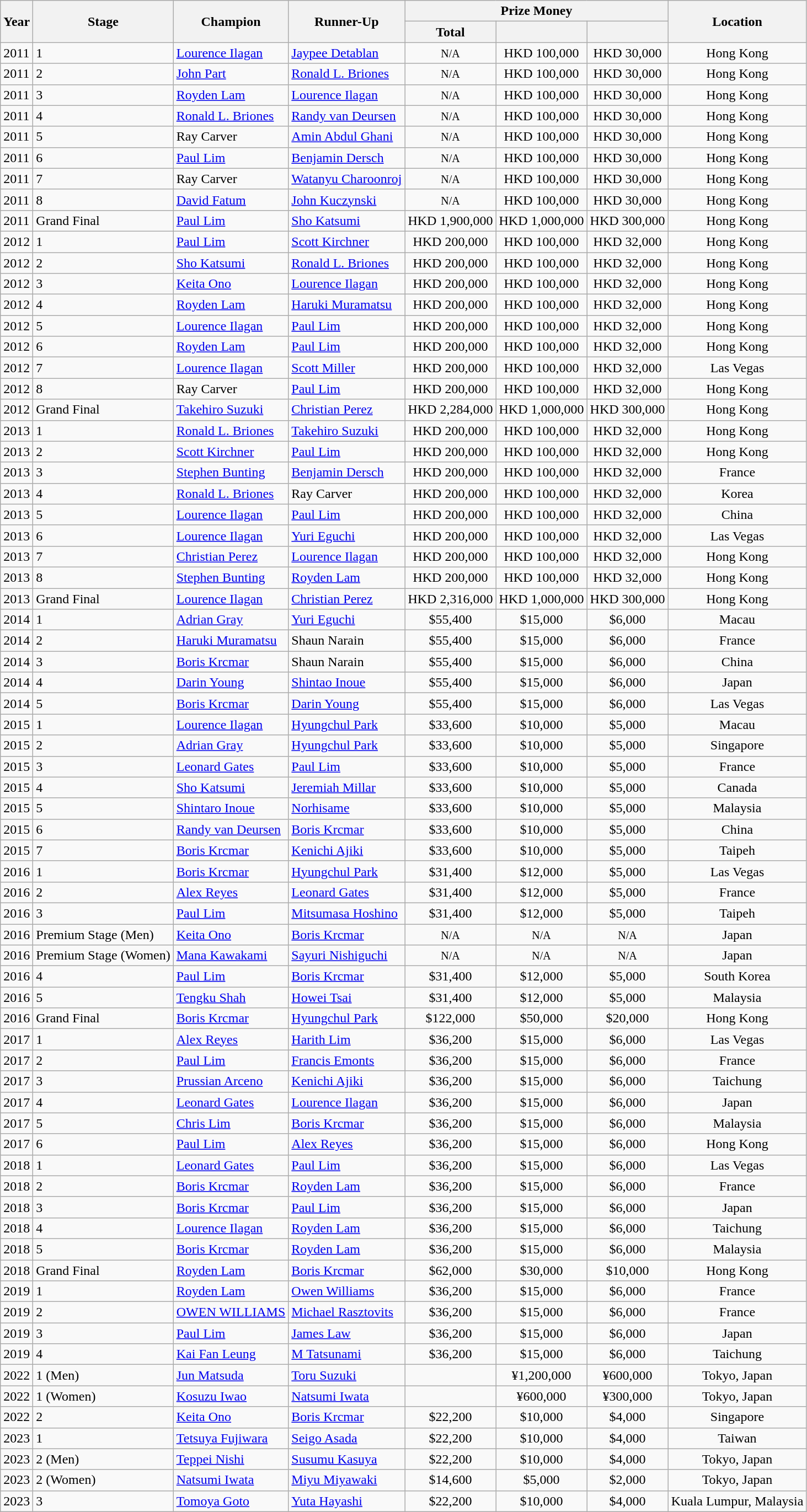<table class="wikitable sortable">
<tr>
<th rowspan=2>Year</th>
<th rowspan=2>Stage</th>
<th rowspan=2>Champion</th>
<th rowspan=2>Runner-Up</th>
<th colspan=3>Prize Money</th>
<th rowspan=2>Location</th>
</tr>
<tr>
<th>Total</th>
<th></th>
<th></th>
</tr>
<tr>
<td>2011</td>
<td>1</td>
<td> <a href='#'>Lourence Ilagan</a></td>
<td> <a href='#'>Jaypee Detablan</a></td>
<td align=center><small><span>N/A</span></small></td>
<td align="center">HKD 100,000</td>
<td align=center>HKD 30,000</td>
<td align=center>Hong Kong</td>
</tr>
<tr>
<td>2011</td>
<td>2</td>
<td> <a href='#'>John Part</a></td>
<td> <a href='#'>Ronald L. Briones</a></td>
<td align=center><small><span>N/A</span></small></td>
<td align="center">HKD 100,000</td>
<td align=center>HKD 30,000</td>
<td align=center>Hong Kong</td>
</tr>
<tr>
<td>2011</td>
<td>3</td>
<td> <a href='#'>Royden Lam</a></td>
<td> <a href='#'>Lourence Ilagan</a></td>
<td align=center><small><span>N/A</span></small></td>
<td align="center">HKD 100,000</td>
<td align=center>HKD 30,000</td>
<td align=center>Hong Kong</td>
</tr>
<tr>
<td>2011</td>
<td>4</td>
<td> <a href='#'>Ronald L. Briones</a></td>
<td> <a href='#'>Randy van Deursen</a></td>
<td align=center><small><span>N/A</span></small></td>
<td align="center">HKD 100,000</td>
<td align=center>HKD 30,000</td>
<td align=center>Hong Kong</td>
</tr>
<tr>
<td>2011</td>
<td>5</td>
<td> Ray Carver</td>
<td> <a href='#'>Amin Abdul Ghani</a></td>
<td align=center><small><span>N/A</span></small></td>
<td align="center">HKD 100,000</td>
<td align=center>HKD 30,000</td>
<td align=center>Hong Kong</td>
</tr>
<tr>
<td>2011</td>
<td>6</td>
<td> <a href='#'>Paul Lim</a></td>
<td> <a href='#'>Benjamin Dersch</a></td>
<td align=center><small><span>N/A</span></small></td>
<td align="center">HKD 100,000</td>
<td align=center>HKD 30,000</td>
<td align=center>Hong Kong</td>
</tr>
<tr>
<td>2011</td>
<td>7</td>
<td> Ray Carver</td>
<td> <a href='#'>Watanyu Charoonroj</a></td>
<td align=center><small><span>N/A</span></small></td>
<td align="center">HKD 100,000</td>
<td align=center>HKD 30,000</td>
<td align=center>Hong Kong</td>
</tr>
<tr>
<td>2011</td>
<td>8</td>
<td> <a href='#'>David Fatum</a></td>
<td> <a href='#'>John Kuczynski</a></td>
<td align=center><small><span>N/A</span></small></td>
<td align="center">HKD 100,000</td>
<td align=center>HKD 30,000</td>
<td align=center>Hong Kong</td>
</tr>
<tr>
<td>2011</td>
<td>Grand Final</td>
<td> <a href='#'>Paul Lim</a></td>
<td> <a href='#'>Sho Katsumi</a></td>
<td align="center">HKD 1,900,000</td>
<td align=center>HKD 1,000,000</td>
<td align=center>HKD 300,000</td>
<td align=center>Hong Kong</td>
</tr>
<tr>
<td>2012</td>
<td>1</td>
<td> <a href='#'>Paul Lim</a></td>
<td> <a href='#'>Scott Kirchner</a></td>
<td align=center>HKD 200,000</td>
<td align=center>HKD 100,000</td>
<td align=center>HKD 32,000</td>
<td align=center>Hong Kong</td>
</tr>
<tr>
<td>2012</td>
<td>2</td>
<td> <a href='#'>Sho Katsumi</a></td>
<td> <a href='#'>Ronald L. Briones</a></td>
<td align=center>HKD 200,000</td>
<td align=center>HKD 100,000</td>
<td align=center>HKD 32,000</td>
<td align=center>Hong Kong</td>
</tr>
<tr>
<td>2012</td>
<td>3</td>
<td> <a href='#'>Keita Ono</a></td>
<td> <a href='#'>Lourence Ilagan</a></td>
<td align=center>HKD 200,000</td>
<td align=center>HKD 100,000</td>
<td align=center>HKD 32,000</td>
<td align=center>Hong Kong</td>
</tr>
<tr>
<td>2012</td>
<td>4</td>
<td> <a href='#'>Royden Lam</a></td>
<td> <a href='#'>Haruki Muramatsu</a></td>
<td align=center>HKD 200,000</td>
<td align=center>HKD 100,000</td>
<td align=center>HKD 32,000</td>
<td align=center>Hong Kong</td>
</tr>
<tr>
<td>2012</td>
<td>5</td>
<td> <a href='#'>Lourence Ilagan</a></td>
<td> <a href='#'>Paul Lim</a></td>
<td align=center>HKD 200,000</td>
<td align=center>HKD 100,000</td>
<td align=center>HKD 32,000</td>
<td align=center>Hong Kong</td>
</tr>
<tr>
<td>2012</td>
<td>6</td>
<td> <a href='#'>Royden Lam</a></td>
<td> <a href='#'>Paul Lim</a></td>
<td align=center>HKD 200,000</td>
<td align=center>HKD 100,000</td>
<td align=center>HKD 32,000</td>
<td align=center>Hong Kong</td>
</tr>
<tr>
<td>2012</td>
<td>7</td>
<td> <a href='#'>Lourence Ilagan</a></td>
<td> <a href='#'>Scott Miller</a></td>
<td align=center>HKD 200,000</td>
<td align=center>HKD 100,000</td>
<td align=center>HKD 32,000</td>
<td align=center>Las Vegas</td>
</tr>
<tr>
<td>2012</td>
<td>8</td>
<td> Ray Carver</td>
<td> <a href='#'>Paul Lim</a></td>
<td align=center>HKD 200,000</td>
<td align=center>HKD 100,000</td>
<td align=center>HKD 32,000</td>
<td align=center>Hong Kong</td>
</tr>
<tr>
<td>2012</td>
<td>Grand Final</td>
<td> <a href='#'>Takehiro Suzuki</a></td>
<td> <a href='#'>Christian Perez</a></td>
<td align=center>HKD 2,284,000</td>
<td align=center>HKD 1,000,000</td>
<td align=center>HKD 300,000</td>
<td align=center>Hong Kong</td>
</tr>
<tr>
<td>2013</td>
<td>1</td>
<td> <a href='#'>Ronald L. Briones</a></td>
<td> <a href='#'>Takehiro Suzuki</a></td>
<td align=center>HKD 200,000</td>
<td align=center>HKD 100,000</td>
<td align=center>HKD 32,000</td>
<td align=center>Hong Kong</td>
</tr>
<tr>
<td>2013</td>
<td>2</td>
<td> <a href='#'>Scott Kirchner</a></td>
<td> <a href='#'>Paul Lim</a></td>
<td align=center>HKD 200,000</td>
<td align=center>HKD 100,000</td>
<td align=center>HKD 32,000</td>
<td align=center>Hong Kong</td>
</tr>
<tr>
<td>2013</td>
<td>3</td>
<td> <a href='#'>Stephen Bunting</a></td>
<td> <a href='#'>Benjamin Dersch</a></td>
<td align=center>HKD 200,000</td>
<td align=center>HKD 100,000</td>
<td align=center>HKD 32,000</td>
<td align=center>France</td>
</tr>
<tr>
<td>2013</td>
<td>4</td>
<td> <a href='#'>Ronald L. Briones</a></td>
<td> Ray Carver</td>
<td align=center>HKD 200,000</td>
<td align=center>HKD 100,000</td>
<td align=center>HKD 32,000</td>
<td align=center>Korea</td>
</tr>
<tr>
<td>2013</td>
<td>5</td>
<td> <a href='#'>Lourence Ilagan</a></td>
<td> <a href='#'>Paul Lim</a></td>
<td align=center>HKD 200,000</td>
<td align=center>HKD 100,000</td>
<td align=center>HKD 32,000</td>
<td align=center>China</td>
</tr>
<tr>
<td>2013</td>
<td>6</td>
<td> <a href='#'>Lourence Ilagan</a></td>
<td> <a href='#'>Yuri Eguchi</a></td>
<td align=center>HKD 200,000</td>
<td align=center>HKD 100,000</td>
<td align=center>HKD 32,000</td>
<td align=center>Las Vegas</td>
</tr>
<tr>
<td>2013</td>
<td>7</td>
<td> <a href='#'>Christian Perez</a></td>
<td> <a href='#'>Lourence Ilagan</a></td>
<td align=center>HKD 200,000</td>
<td align=center>HKD 100,000</td>
<td align=center>HKD 32,000</td>
<td align=center>Hong Kong</td>
</tr>
<tr>
<td>2013</td>
<td>8</td>
<td> <a href='#'>Stephen Bunting</a></td>
<td> <a href='#'>Royden Lam</a></td>
<td align=center>HKD 200,000</td>
<td align=center>HKD 100,000</td>
<td align=center>HKD 32,000</td>
<td align=center>Hong Kong</td>
</tr>
<tr>
<td>2013</td>
<td>Grand Final</td>
<td> <a href='#'>Lourence Ilagan</a></td>
<td> <a href='#'>Christian Perez</a></td>
<td align=center>HKD 2,316,000</td>
<td align=center>HKD 1,000,000</td>
<td align=center>HKD 300,000</td>
<td align=center>Hong Kong</td>
</tr>
<tr>
<td>2014</td>
<td>1</td>
<td> <a href='#'>Adrian Gray</a></td>
<td> <a href='#'>Yuri Eguchi</a></td>
<td align=center>$55,400</td>
<td align=center>$15,000</td>
<td align=center>$6,000</td>
<td align=center>Macau</td>
</tr>
<tr>
<td>2014</td>
<td>2</td>
<td> <a href='#'>Haruki Muramatsu</a></td>
<td> Shaun Narain</td>
<td align=center>$55,400</td>
<td align=center>$15,000</td>
<td align=center>$6,000</td>
<td align=center>France</td>
</tr>
<tr>
<td>2014</td>
<td>3</td>
<td> <a href='#'>Boris Krcmar</a></td>
<td> Shaun Narain</td>
<td align=center>$55,400</td>
<td align=center>$15,000</td>
<td align=center>$6,000</td>
<td align=center>China</td>
</tr>
<tr>
<td>2014</td>
<td>4</td>
<td> <a href='#'>Darin Young</a></td>
<td> <a href='#'>Shintao Inoue</a></td>
<td align=center>$55,400</td>
<td align=center>$15,000</td>
<td align=center>$6,000</td>
<td align=center>Japan</td>
</tr>
<tr>
<td>2014</td>
<td>5</td>
<td> <a href='#'>Boris Krcmar</a></td>
<td> <a href='#'>Darin Young</a></td>
<td align=center>$55,400</td>
<td align=center>$15,000</td>
<td align=center>$6,000</td>
<td align=center>Las Vegas</td>
</tr>
<tr>
<td>2015</td>
<td>1</td>
<td> <a href='#'>Lourence Ilagan</a></td>
<td> <a href='#'>Hyungchul Park</a></td>
<td align=center>$33,600</td>
<td align=center>$10,000</td>
<td align=center>$5,000</td>
<td align=center>Macau</td>
</tr>
<tr>
<td>2015</td>
<td>2</td>
<td> <a href='#'>Adrian Gray</a></td>
<td> <a href='#'>Hyungchul Park</a></td>
<td align=center>$33,600</td>
<td align=center>$10,000</td>
<td align=center>$5,000</td>
<td align=center>Singapore</td>
</tr>
<tr>
<td>2015</td>
<td>3</td>
<td> <a href='#'>Leonard Gates</a></td>
<td> <a href='#'>Paul Lim</a></td>
<td align=center>$33,600</td>
<td align=center>$10,000</td>
<td align=center>$5,000</td>
<td align=center>France</td>
</tr>
<tr>
<td>2015</td>
<td>4</td>
<td> <a href='#'>Sho Katsumi</a></td>
<td> <a href='#'>Jeremiah Millar</a></td>
<td align=center>$33,600</td>
<td align=center>$10,000</td>
<td align=center>$5,000</td>
<td align=center>Canada</td>
</tr>
<tr>
<td>2015</td>
<td>5</td>
<td> <a href='#'>Shintaro Inoue</a></td>
<td> <a href='#'>Norhisame</a></td>
<td align=center>$33,600</td>
<td align=center>$10,000</td>
<td align=center>$5,000</td>
<td align=center>Malaysia</td>
</tr>
<tr>
<td>2015</td>
<td>6</td>
<td> <a href='#'>Randy van Deursen</a></td>
<td> <a href='#'>Boris Krcmar</a></td>
<td align=center>$33,600</td>
<td align=center>$10,000</td>
<td align=center>$5,000</td>
<td align=center>China</td>
</tr>
<tr>
<td>2015</td>
<td>7</td>
<td> <a href='#'>Boris Krcmar</a></td>
<td> <a href='#'>Kenichi Ajiki</a></td>
<td align=center>$33,600</td>
<td align=center>$10,000</td>
<td align=center>$5,000</td>
<td align=center>Taipeh</td>
</tr>
<tr>
<td>2016</td>
<td>1</td>
<td> <a href='#'>Boris Krcmar</a></td>
<td> <a href='#'>Hyungchul Park</a></td>
<td align=center>$31,400</td>
<td align=center>$12,000</td>
<td align=center>$5,000</td>
<td align=center>Las Vegas</td>
</tr>
<tr>
<td>2016</td>
<td>2</td>
<td> <a href='#'>Alex Reyes</a></td>
<td> <a href='#'>Leonard Gates</a></td>
<td align=center>$31,400</td>
<td align=center>$12,000</td>
<td align=center>$5,000</td>
<td align=center>France</td>
</tr>
<tr>
<td>2016</td>
<td>3</td>
<td> <a href='#'>Paul Lim</a></td>
<td> <a href='#'>Mitsumasa Hoshino</a></td>
<td align=center>$31,400</td>
<td align=center>$12,000</td>
<td align=center>$5,000</td>
<td align=center>Taipeh</td>
</tr>
<tr>
<td>2016</td>
<td>Premium Stage (Men)</td>
<td> <a href='#'>Keita Ono</a></td>
<td> <a href='#'>Boris Krcmar</a></td>
<td align=center><small><span>N/A</span></small></td>
<td align=center><small><span>N/A</span></small></td>
<td align=center><small><span>N/A</span></small></td>
<td align=center>Japan</td>
</tr>
<tr>
<td>2016</td>
<td>Premium Stage (Women)</td>
<td> <a href='#'>Mana Kawakami</a></td>
<td> <a href='#'>Sayuri Nishiguchi</a></td>
<td align=center><small><span>N/A</span></small></td>
<td align=center><small><span>N/A</span></small></td>
<td align=center><small><span>N/A</span></small></td>
<td align=center>Japan</td>
</tr>
<tr>
<td>2016</td>
<td>4</td>
<td> <a href='#'>Paul Lim</a></td>
<td> <a href='#'>Boris Krcmar</a></td>
<td align=center>$31,400</td>
<td align=center>$12,000</td>
<td align=center>$5,000</td>
<td align=center>South Korea</td>
</tr>
<tr>
<td>2016</td>
<td>5</td>
<td> <a href='#'>Tengku Shah</a></td>
<td> <a href='#'>Howei Tsai</a></td>
<td align=center>$31,400</td>
<td align=center>$12,000</td>
<td align=center>$5,000</td>
<td align=center>Malaysia</td>
</tr>
<tr>
<td>2016</td>
<td>Grand Final</td>
<td> <a href='#'>Boris Krcmar</a></td>
<td> <a href='#'>Hyungchul Park</a></td>
<td align=center>$122,000</td>
<td align=center>$50,000</td>
<td align=center>$20,000</td>
<td align=center>Hong Kong</td>
</tr>
<tr>
<td>2017</td>
<td>1</td>
<td> <a href='#'>Alex Reyes</a></td>
<td> <a href='#'>Harith Lim</a></td>
<td align=center>$36,200</td>
<td align=center>$15,000</td>
<td align=center>$6,000</td>
<td align=center>Las Vegas</td>
</tr>
<tr>
<td>2017</td>
<td>2</td>
<td> <a href='#'>Paul Lim</a></td>
<td> <a href='#'>Francis Emonts</a></td>
<td align=center>$36,200</td>
<td align=center>$15,000</td>
<td align=center>$6,000</td>
<td align=center>France</td>
</tr>
<tr>
<td>2017</td>
<td>3</td>
<td> <a href='#'>Prussian Arceno</a></td>
<td> <a href='#'>Kenichi Ajiki</a></td>
<td align=center>$36,200</td>
<td align=center>$15,000</td>
<td align=center>$6,000</td>
<td align=center>Taichung</td>
</tr>
<tr>
<td>2017</td>
<td>4</td>
<td> <a href='#'>Leonard Gates</a></td>
<td> <a href='#'>Lourence Ilagan</a></td>
<td align=center>$36,200</td>
<td align=center>$15,000</td>
<td align=center>$6,000</td>
<td align=center>Japan</td>
</tr>
<tr>
<td>2017</td>
<td>5</td>
<td> <a href='#'>Chris Lim</a></td>
<td> <a href='#'>Boris Krcmar</a></td>
<td align=center>$36,200</td>
<td align=center>$15,000</td>
<td align=center>$6,000</td>
<td align=center>Malaysia</td>
</tr>
<tr>
<td>2017</td>
<td>6</td>
<td> <a href='#'>Paul Lim</a></td>
<td> <a href='#'>Alex Reyes</a></td>
<td align=center>$36,200</td>
<td align=center>$15,000</td>
<td align=center>$6,000</td>
<td align=center>Hong Kong</td>
</tr>
<tr>
<td>2018</td>
<td>1</td>
<td> <a href='#'>Leonard Gates</a></td>
<td> <a href='#'>Paul Lim</a></td>
<td align=center>$36,200</td>
<td align=center>$15,000</td>
<td align=center>$6,000</td>
<td align=center>Las Vegas</td>
</tr>
<tr>
<td>2018</td>
<td>2</td>
<td> <a href='#'>Boris Krcmar</a></td>
<td> <a href='#'>Royden Lam</a></td>
<td align=center>$36,200</td>
<td align=center>$15,000</td>
<td align=center>$6,000</td>
<td align=center>France</td>
</tr>
<tr>
<td>2018</td>
<td>3</td>
<td> <a href='#'>Boris Krcmar</a></td>
<td> <a href='#'>Paul Lim</a></td>
<td align=center>$36,200</td>
<td align=center>$15,000</td>
<td align=center>$6,000</td>
<td align=center>Japan</td>
</tr>
<tr>
<td>2018</td>
<td>4</td>
<td> <a href='#'>Lourence Ilagan</a></td>
<td> <a href='#'>Royden Lam</a></td>
<td align=center>$36,200</td>
<td align=center>$15,000</td>
<td align=center>$6,000</td>
<td align=center>Taichung</td>
</tr>
<tr>
<td>2018</td>
<td>5</td>
<td> <a href='#'>Boris Krcmar</a></td>
<td> <a href='#'>Royden Lam</a></td>
<td align=center>$36,200</td>
<td align=center>$15,000</td>
<td align=center>$6,000</td>
<td align=center>Malaysia</td>
</tr>
<tr>
<td>2018</td>
<td>Grand Final</td>
<td> <a href='#'>Royden Lam</a></td>
<td> <a href='#'>Boris Krcmar</a></td>
<td align=center>$62,000</td>
<td align=center>$30,000</td>
<td align=center>$10,000</td>
<td align=center>Hong Kong</td>
</tr>
<tr>
<td>2019</td>
<td>1</td>
<td> <a href='#'>Royden Lam</a></td>
<td> <a href='#'>Owen Williams</a></td>
<td align=center>$36,200</td>
<td align=center>$15,000</td>
<td align=center>$6,000</td>
<td align=center>France</td>
</tr>
<tr>
<td>2019</td>
<td>2</td>
<td> <a href='#'>OWEN WILLIAMS</a></td>
<td> <a href='#'>Michael Rasztovits</a></td>
<td align=center>$36,200</td>
<td align=center>$15,000</td>
<td align=center>$6,000</td>
<td align=center>France</td>
</tr>
<tr>
<td>2019</td>
<td>3</td>
<td> <a href='#'>Paul Lim</a></td>
<td> <a href='#'>James Law</a></td>
<td align=center>$36,200</td>
<td align=center>$15,000</td>
<td align=center>$6,000</td>
<td align=center>Japan</td>
</tr>
<tr>
<td>2019</td>
<td>4</td>
<td> <a href='#'>Kai Fan Leung</a></td>
<td> <a href='#'>M Tatsunami</a></td>
<td align=center>$36,200</td>
<td align=center>$15,000</td>
<td align=center>$6,000</td>
<td align=center>Taichung</td>
</tr>
<tr>
<td>2022</td>
<td>1 (Men)</td>
<td> <a href='#'>Jun Matsuda</a></td>
<td> <a href='#'>Toru Suzuki</a></td>
<td align=center></td>
<td align=center>¥1,200,000</td>
<td align=center>¥600,000</td>
<td align=center>Tokyo, Japan</td>
</tr>
<tr>
<td>2022</td>
<td>1 (Women)</td>
<td> <a href='#'>Kosuzu Iwao</a></td>
<td> <a href='#'>Natsumi Iwata</a></td>
<td align=center></td>
<td align=center>¥600,000</td>
<td align=center>¥300,000</td>
<td align=center>Tokyo, Japan</td>
</tr>
<tr>
<td>2022</td>
<td>2</td>
<td> <a href='#'>Keita Ono</a></td>
<td> <a href='#'>Boris Krcmar</a></td>
<td align=center>$22,200</td>
<td align=center>$10,000</td>
<td align=center>$4,000</td>
<td align=center>Singapore</td>
</tr>
<tr>
<td>2023</td>
<td>1</td>
<td> <a href='#'>Tetsuya Fujiwara</a></td>
<td> <a href='#'>Seigo Asada</a></td>
<td align=center>$22,200</td>
<td align=center>$10,000</td>
<td align=center>$4,000</td>
<td align=center>Taiwan</td>
</tr>
<tr>
<td>2023</td>
<td>2 (Men)</td>
<td> <a href='#'>Teppei Nishi</a></td>
<td> <a href='#'>Susumu Kasuya</a></td>
<td align=center>$22,200</td>
<td align=center>$10,000</td>
<td align=center>$4,000</td>
<td align=center>Tokyo, Japan</td>
</tr>
<tr>
<td>2023</td>
<td>2 (Women)</td>
<td> <a href='#'>Natsumi Iwata</a></td>
<td> <a href='#'>Miyu Miyawaki</a></td>
<td align=center>$14,600</td>
<td align=center>$5,000</td>
<td align=center>$2,000</td>
<td align=center>Tokyo, Japan</td>
</tr>
<tr>
<td>2023</td>
<td>3</td>
<td> <a href='#'>Tomoya Goto</a></td>
<td> <a href='#'>Yuta Hayashi</a></td>
<td align=center>$22,200</td>
<td align=center>$10,000</td>
<td align=center>$4,000</td>
<td align=center>Kuala Lumpur, Malaysia</td>
</tr>
</table>
